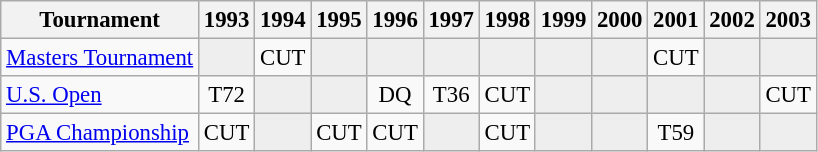<table class="wikitable" style="font-size:95%;text-align:center;">
<tr>
<th>Tournament</th>
<th>1993</th>
<th>1994</th>
<th>1995</th>
<th>1996</th>
<th>1997</th>
<th>1998</th>
<th>1999</th>
<th>2000</th>
<th>2001</th>
<th>2002</th>
<th>2003</th>
</tr>
<tr>
<td align=left><a href='#'>Masters Tournament</a></td>
<td style="background:#eeeeee;"></td>
<td>CUT</td>
<td style="background:#eeeeee;"></td>
<td style="background:#eeeeee;"></td>
<td style="background:#eeeeee;"></td>
<td style="background:#eeeeee;"></td>
<td style="background:#eeeeee;"></td>
<td style="background:#eeeeee;"></td>
<td>CUT</td>
<td style="background:#eeeeee;"></td>
<td style="background:#eeeeee;"></td>
</tr>
<tr>
<td align=left><a href='#'>U.S. Open</a></td>
<td>T72</td>
<td style="background:#eeeeee;"></td>
<td style="background:#eeeeee;"></td>
<td>DQ</td>
<td>T36</td>
<td>CUT</td>
<td style="background:#eeeeee;"></td>
<td style="background:#eeeeee;"></td>
<td style="background:#eeeeee;"></td>
<td style="background:#eeeeee;"></td>
<td>CUT</td>
</tr>
<tr>
<td align=left><a href='#'>PGA Championship</a></td>
<td>CUT</td>
<td style="background:#eeeeee;"></td>
<td>CUT</td>
<td>CUT</td>
<td style="background:#eeeeee;"></td>
<td>CUT</td>
<td style="background:#eeeeee;"></td>
<td style="background:#eeeeee;"></td>
<td>T59</td>
<td style="background:#eeeeee;"></td>
<td style="background:#eeeeee;"></td>
</tr>
</table>
